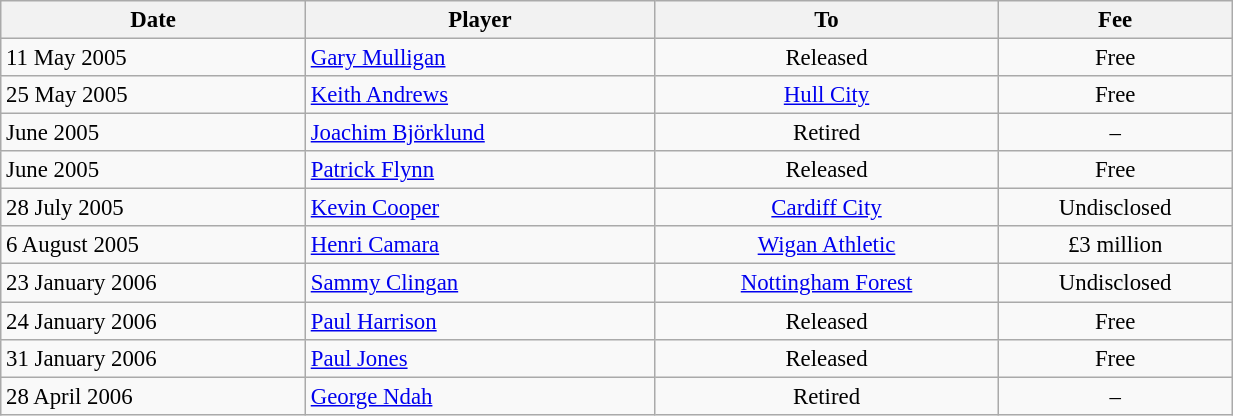<table class="wikitable" style="text-align:center; font-size:95%;width:65%; text-align:left">
<tr>
<th><strong>Date</strong></th>
<th><strong>Player</strong></th>
<th><strong>To</strong></th>
<th><strong>Fee</strong></th>
</tr>
<tr --->
<td>11 May 2005</td>
<td> <a href='#'>Gary Mulligan</a></td>
<td align="center">Released</td>
<td align="center">Free</td>
</tr>
<tr --->
<td>25 May 2005</td>
<td> <a href='#'>Keith Andrews</a></td>
<td align="center"><a href='#'>Hull City</a></td>
<td align="center">Free</td>
</tr>
<tr --->
<td>June 2005</td>
<td> <a href='#'>Joachim Björklund</a></td>
<td align="center">Retired</td>
<td align="center">–</td>
</tr>
<tr --->
<td>June 2005</td>
<td> <a href='#'>Patrick Flynn</a></td>
<td align="center">Released</td>
<td align="center">Free</td>
</tr>
<tr --->
<td>28 July 2005</td>
<td> <a href='#'>Kevin Cooper</a></td>
<td align="center"> <a href='#'>Cardiff City</a></td>
<td align="center">Undisclosed</td>
</tr>
<tr --->
<td>6 August 2005</td>
<td> <a href='#'>Henri Camara</a></td>
<td align="center"><a href='#'>Wigan Athletic</a></td>
<td align="center">£3 million</td>
</tr>
<tr --->
<td>23 January 2006</td>
<td> <a href='#'>Sammy Clingan</a></td>
<td align="center"><a href='#'>Nottingham Forest</a></td>
<td align="center">Undisclosed</td>
</tr>
<tr --->
<td>24 January 2006</td>
<td> <a href='#'>Paul Harrison</a></td>
<td align="center">Released</td>
<td align="center">Free</td>
</tr>
<tr --->
<td>31 January 2006</td>
<td> <a href='#'>Paul Jones</a></td>
<td align="center">Released</td>
<td align="center">Free</td>
</tr>
<tr --->
<td>28 April 2006</td>
<td> <a href='#'>George Ndah</a></td>
<td align="center">Retired</td>
<td align="center">–</td>
</tr>
</table>
